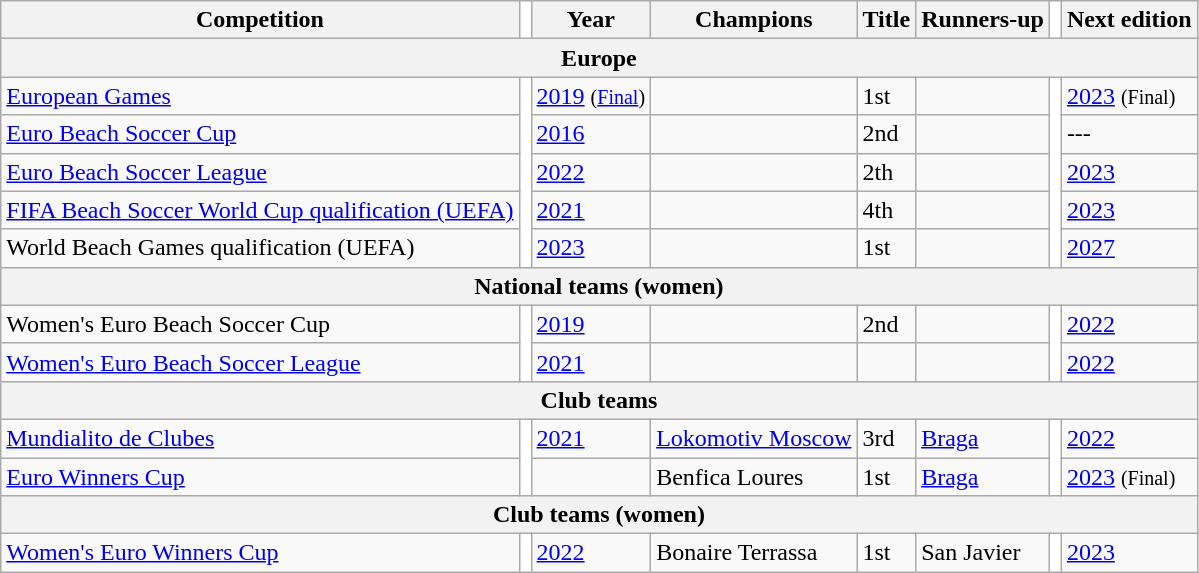<table class="wikitable sortable">
<tr>
<th>Competition</th>
<td width="1%" rowspan=1 style="background-color:#ffffff;"></td>
<th>Year</th>
<th>Champions</th>
<th>Title</th>
<th>Runners-up</th>
<td width="1%" rowspan=1 style="background-color:#ffffff;"></td>
<th>Next edition</th>
</tr>
<tr>
<th colspan=10>Europe</th>
</tr>
<tr>
<td><a href='#'>European Games</a></td>
<td width="1%" rowspan=5 style="background-color:#ffffff;"></td>
<td><a href='#'>2019</a> <small>(<a href='#'>Final</a>)</small></td>
<td></td>
<td>1st</td>
<td></td>
<td width="1%" rowspan=5 style="background-color:#ffffff;"></td>
<td><a href='#'>2023</a> <small>(Final)</small></td>
</tr>
<tr>
<td><a href='#'>Euro Beach Soccer Cup</a></td>
<td><a href='#'>2016</a></td>
<td></td>
<td>2nd</td>
<td></td>
<td>---</td>
</tr>
<tr>
<td><a href='#'>Euro Beach Soccer League</a></td>
<td><a href='#'>2022</a></td>
<td></td>
<td>2th</td>
<td></td>
<td><a href='#'>2023</a></td>
</tr>
<tr>
<td><a href='#'>FIFA Beach Soccer World Cup qualification (UEFA)</a></td>
<td><a href='#'>2021</a></td>
<td></td>
<td>4th</td>
<td></td>
<td><a href='#'>2023</a></td>
</tr>
<tr>
<td>World Beach Games qualification (UEFA)</td>
<td><a href='#'>2023</a></td>
<td></td>
<td>1st</td>
<td></td>
<td><a href='#'>2027</a></td>
</tr>
<tr>
<th colspan=10>National teams (women)</th>
</tr>
<tr>
<td>Women's Euro Beach Soccer Cup</td>
<td width="1%" rowspan=2 style="background-color:#ffffff;"></td>
<td><a href='#'>2019</a></td>
<td></td>
<td>2nd</td>
<td></td>
<td width="1%" rowspan=2 style="background-color:#ffffff;"></td>
<td><a href='#'>2022</a></td>
</tr>
<tr>
<td><a href='#'>Women's Euro Beach Soccer League</a></td>
<td><a href='#'>2021</a></td>
<td></td>
<td></td>
<td></td>
<td><a href='#'>2022</a></td>
</tr>
<tr>
<th colspan=10>Club teams</th>
</tr>
<tr>
<td><a href='#'>Mundialito de Clubes</a></td>
<td width="1%" rowspan=2 style="background-color:#ffffff;"></td>
<td><a href='#'>2021</a></td>
<td> <a href='#'>Lokomotiv Moscow</a></td>
<td>3rd</td>
<td> <a href='#'>Braga</a></td>
<td width="1%" rowspan=2 style="background-color:#ffffff;"></td>
<td><a href='#'>2022</a></td>
</tr>
<tr>
<td><a href='#'>Euro Winners Cup</a></td>
<td></td>
<td> Benfica Loures</td>
<td>1st</td>
<td> <a href='#'>Braga</a></td>
<td><a href='#'>2023</a> <small>(Final)</small></td>
</tr>
<tr>
<th colspan=10>Club teams (women)</th>
</tr>
<tr>
<td><a href='#'>Women's Euro Winners Cup</a></td>
<td width="1%" rowspan=1 style="background-color:#ffffff;"></td>
<td><a href='#'>2022</a></td>
<td> Bonaire Terrassa</td>
<td>1st</td>
<td> San Javier</td>
<td width="1%" rowspan=1 style="background-color:#ffffff;"></td>
<td><a href='#'>2023</a></td>
</tr>
</table>
